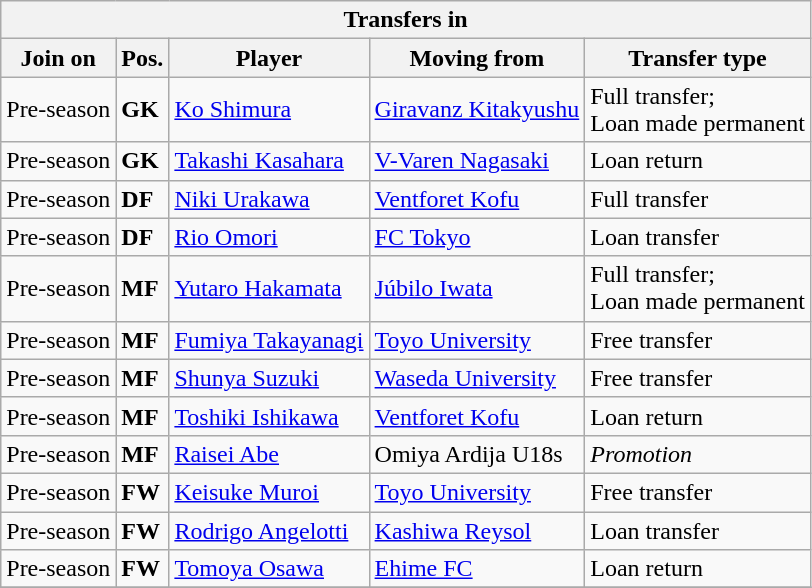<table class="wikitable sortable" style=“text-align:left;>
<tr>
<th colspan="5">Transfers in</th>
</tr>
<tr>
<th>Join on</th>
<th>Pos.</th>
<th>Player</th>
<th>Moving from</th>
<th>Transfer type</th>
</tr>
<tr>
<td>Pre-season</td>
<td><strong>GK</strong></td>
<td> <a href='#'>Ko Shimura</a></td>
<td> <a href='#'>Giravanz Kitakyushu</a></td>
<td>Full transfer;<br>Loan made permanent</td>
</tr>
<tr>
<td>Pre-season</td>
<td><strong>GK</strong></td>
<td> <a href='#'>Takashi Kasahara</a></td>
<td> <a href='#'>V-Varen Nagasaki</a></td>
<td>Loan return</td>
</tr>
<tr>
<td>Pre-season</td>
<td><strong>DF</strong></td>
<td> <a href='#'>Niki Urakawa</a></td>
<td> <a href='#'>Ventforet Kofu</a></td>
<td>Full transfer</td>
</tr>
<tr>
<td>Pre-season</td>
<td><strong>DF</strong></td>
<td> <a href='#'>Rio Omori</a></td>
<td> <a href='#'>FC Tokyo</a></td>
<td>Loan transfer</td>
</tr>
<tr>
<td>Pre-season</td>
<td><strong>MF</strong></td>
<td> <a href='#'>Yutaro Hakamata</a></td>
<td> <a href='#'>Júbilo Iwata</a></td>
<td>Full transfer;<br> Loan made permanent</td>
</tr>
<tr>
<td>Pre-season</td>
<td><strong>MF</strong></td>
<td> <a href='#'>Fumiya Takayanagi</a></td>
<td> <a href='#'>Toyo University</a></td>
<td>Free transfer</td>
</tr>
<tr>
<td>Pre-season</td>
<td><strong>MF</strong></td>
<td> <a href='#'>Shunya Suzuki</a></td>
<td> <a href='#'>Waseda University</a></td>
<td>Free transfer</td>
</tr>
<tr>
<td>Pre-season</td>
<td><strong>MF</strong></td>
<td> <a href='#'>Toshiki Ishikawa</a></td>
<td> <a href='#'>Ventforet Kofu</a></td>
<td>Loan return</td>
</tr>
<tr>
<td>Pre-season</td>
<td><strong>MF</strong></td>
<td> <a href='#'>Raisei Abe</a></td>
<td>Omiya Ardija U18s</td>
<td><em>Promotion</em></td>
</tr>
<tr>
<td>Pre-season</td>
<td><strong>FW</strong></td>
<td> <a href='#'>Keisuke Muroi</a></td>
<td> <a href='#'>Toyo University</a></td>
<td>Free transfer</td>
</tr>
<tr>
<td>Pre-season</td>
<td><strong>FW</strong></td>
<td> <a href='#'>Rodrigo Angelotti</a></td>
<td> <a href='#'>Kashiwa Reysol</a></td>
<td>Loan transfer</td>
</tr>
<tr>
<td>Pre-season</td>
<td><strong>FW</strong></td>
<td> <a href='#'>Tomoya Osawa</a></td>
<td> <a href='#'>Ehime FC</a></td>
<td>Loan return</td>
</tr>
<tr>
</tr>
</table>
